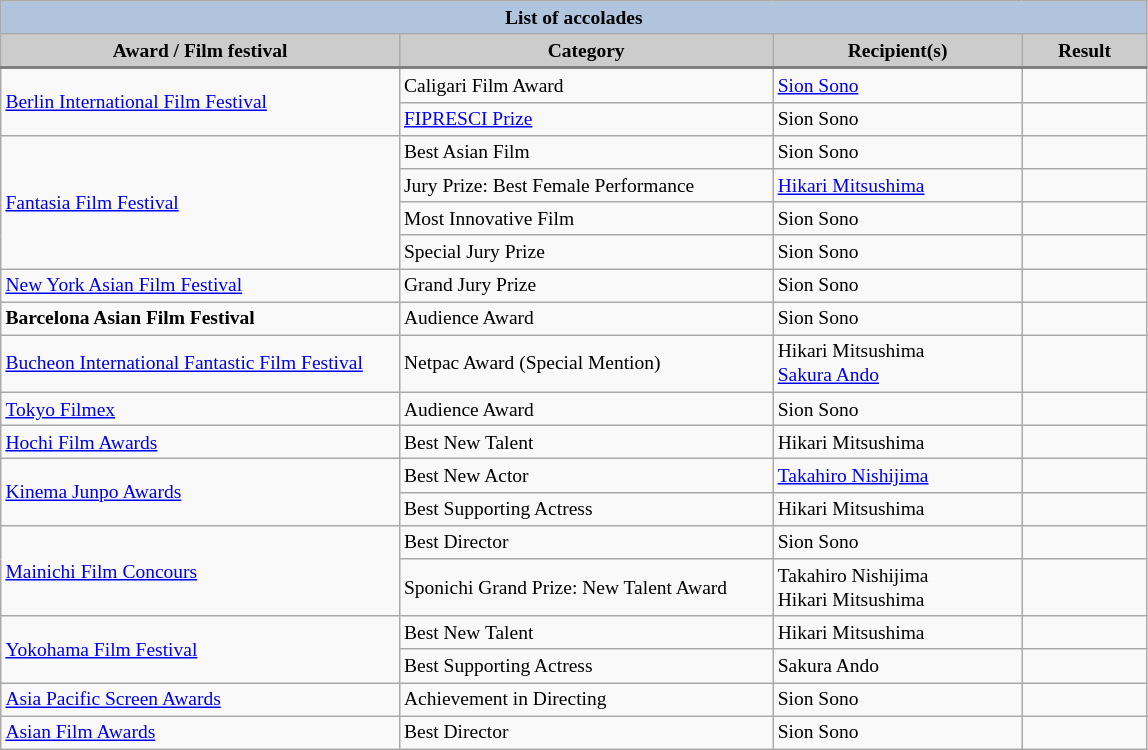<table class="wikitable" style="font-size:small">
<tr style="text-align:center;">
<th colspan=4 style="background:#B0C4DE;">List of accolades</th>
</tr>
<tr style="text-align:center;">
<th style="background:#ccc; width:32%;">Award / Film festival</th>
<th style="background:#ccc; width:30%;">Category</th>
<th style="background:#ccc; width:20%;">Recipient(s)</th>
<th style="background:#ccc; width:10%;">Result</th>
</tr>
<tr style="border-top:2px solid gray;">
<td rowspan="2"><a href='#'>Berlin International Film Festival</a></td>
<td>Caligari Film Award</td>
<td><a href='#'>Sion Sono</a></td>
<td></td>
</tr>
<tr>
<td><a href='#'>FIPRESCI Prize</a></td>
<td>Sion Sono</td>
<td></td>
</tr>
<tr>
<td rowspan="4"><a href='#'>Fantasia Film Festival</a></td>
<td>Best Asian Film</td>
<td>Sion Sono</td>
<td></td>
</tr>
<tr>
<td>Jury Prize: Best Female Performance</td>
<td><a href='#'>Hikari Mitsushima</a></td>
<td></td>
</tr>
<tr>
<td>Most Innovative Film</td>
<td>Sion Sono</td>
<td></td>
</tr>
<tr>
<td>Special Jury Prize</td>
<td>Sion Sono</td>
<td></td>
</tr>
<tr>
<td><a href='#'>New York Asian Film Festival</a></td>
<td>Grand Jury Prize</td>
<td>Sion Sono</td>
<td></td>
</tr>
<tr>
<td><strong>Barcelona Asian Film Festival</strong></td>
<td>Audience Award</td>
<td>Sion Sono</td>
<td></td>
</tr>
<tr>
<td><a href='#'>Bucheon International Fantastic Film Festival</a></td>
<td>Netpac Award (Special Mention)</td>
<td>Hikari Mitsushima<br><a href='#'>Sakura Ando</a></td>
<td></td>
</tr>
<tr>
<td><a href='#'>Tokyo Filmex</a></td>
<td>Audience Award</td>
<td>Sion Sono</td>
<td></td>
</tr>
<tr>
<td><a href='#'>Hochi Film Awards</a></td>
<td>Best New Talent</td>
<td>Hikari Mitsushima</td>
<td></td>
</tr>
<tr>
<td rowspan="2"><a href='#'>Kinema Junpo Awards</a></td>
<td>Best New Actor</td>
<td><a href='#'>Takahiro Nishijima</a></td>
<td></td>
</tr>
<tr>
<td>Best Supporting Actress</td>
<td>Hikari Mitsushima</td>
<td></td>
</tr>
<tr>
<td rowspan="2"><a href='#'>Mainichi Film Concours</a></td>
<td>Best Director</td>
<td>Sion Sono</td>
<td></td>
</tr>
<tr>
<td>Sponichi Grand Prize: New Talent Award</td>
<td>Takahiro Nishijima <br> Hikari Mitsushima</td>
<td></td>
</tr>
<tr>
<td rowspan="2"><a href='#'>Yokohama Film Festival</a></td>
<td>Best New Talent</td>
<td>Hikari Mitsushima</td>
<td></td>
</tr>
<tr>
<td>Best Supporting Actress</td>
<td>Sakura Ando</td>
<td></td>
</tr>
<tr>
<td><a href='#'>Asia Pacific Screen Awards</a></td>
<td>Achievement in Directing</td>
<td>Sion Sono</td>
<td></td>
</tr>
<tr>
<td><a href='#'>Asian Film Awards</a></td>
<td>Best Director</td>
<td>Sion Sono</td>
<td></td>
</tr>
</table>
